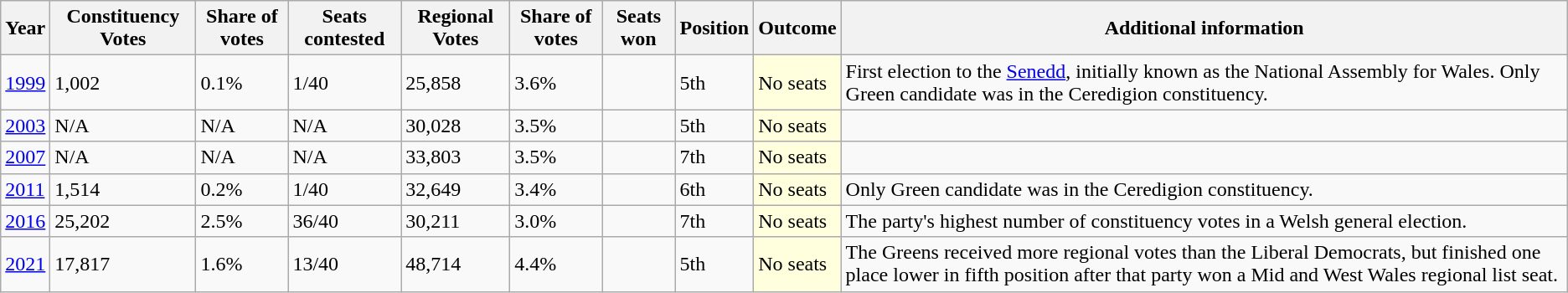<table class="wikitable">
<tr>
<th>Year</th>
<th>Constituency Votes</th>
<th>Share of votes</th>
<th>Seats contested</th>
<th>Regional Votes</th>
<th>Share of votes</th>
<th>Seats won</th>
<th>Position</th>
<th>Outcome</th>
<th>Additional information</th>
</tr>
<tr>
<td><a href='#'>1999</a></td>
<td>1,002</td>
<td>0.1%</td>
<td>1/40</td>
<td>25,858</td>
<td>3.6%</td>
<td></td>
<td>5th</td>
<td style="background:#ffd;">No seats</td>
<td>First election to the <a href='#'>Senedd</a>, initially known as the National Assembly for Wales. Only Green candidate was in the Ceredigion constituency.</td>
</tr>
<tr>
<td><a href='#'>2003</a></td>
<td>N/A</td>
<td>N/A</td>
<td>N/A</td>
<td>30,028</td>
<td>3.5%</td>
<td></td>
<td>5th</td>
<td style="background:#ffd;">No seats</td>
<td></td>
</tr>
<tr>
<td><a href='#'>2007</a></td>
<td>N/A</td>
<td>N/A</td>
<td>N/A</td>
<td>33,803</td>
<td>3.5%</td>
<td></td>
<td>7th</td>
<td style="background:#ffd;">No seats</td>
<td></td>
</tr>
<tr>
<td><a href='#'>2011</a></td>
<td>1,514</td>
<td>0.2%</td>
<td>1/40</td>
<td>32,649</td>
<td>3.4%</td>
<td></td>
<td>6th</td>
<td style="background:#ffd;">No seats</td>
<td>Only Green candidate was in the Ceredigion constituency.</td>
</tr>
<tr>
<td><a href='#'>2016</a></td>
<td>25,202</td>
<td>2.5%</td>
<td>36/40</td>
<td>30,211</td>
<td>3.0%</td>
<td></td>
<td>7th</td>
<td style="background:#ffd;">No seats</td>
<td>The party's highest number of constituency votes in a Welsh general election.</td>
</tr>
<tr>
<td><a href='#'>2021</a></td>
<td>17,817</td>
<td>1.6%</td>
<td>13/40</td>
<td>48,714</td>
<td>4.4%</td>
<td></td>
<td>5th</td>
<td style="background:#ffd;">No seats</td>
<td>The Greens received more regional votes than the Liberal Democrats, but finished one place lower in fifth position after that party won a Mid and West Wales regional list seat.</td>
</tr>
</table>
